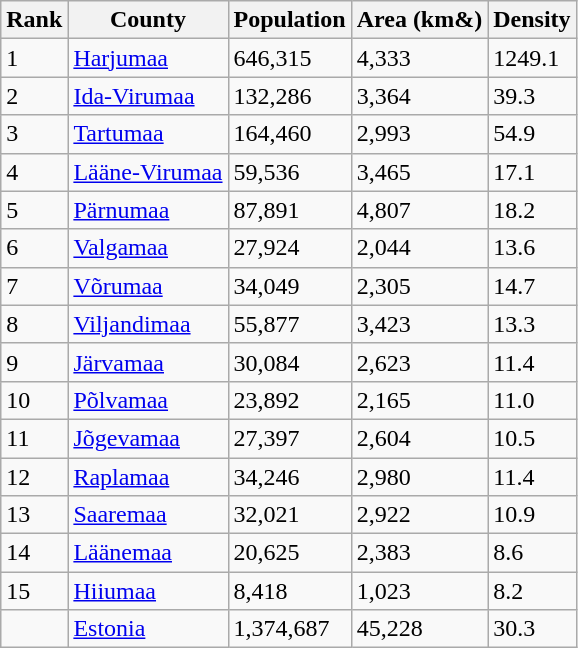<table class="wikitable">
<tr>
<th>Rank</th>
<th>County</th>
<th>Population</th>
<th>Area (km&)</th>
<th>Density</th>
</tr>
<tr>
<td>1</td>
<td><a href='#'>Harjumaa</a></td>
<td>646,315</td>
<td>4,333</td>
<td>1249.1</td>
</tr>
<tr>
<td>2</td>
<td><a href='#'>Ida-Virumaa</a></td>
<td>132,286</td>
<td>3,364</td>
<td>39.3</td>
</tr>
<tr>
<td>3</td>
<td><a href='#'>Tartumaa</a></td>
<td>164,460</td>
<td>2,993</td>
<td>54.9</td>
</tr>
<tr>
<td>4</td>
<td><a href='#'>Lääne-Virumaa</a></td>
<td>59,536</td>
<td>3,465</td>
<td>17.1</td>
</tr>
<tr>
<td>5</td>
<td><a href='#'>Pärnumaa</a></td>
<td>87,891</td>
<td>4,807</td>
<td>18.2</td>
</tr>
<tr>
<td>6</td>
<td><a href='#'>Valgamaa</a></td>
<td>27,924</td>
<td>2,044</td>
<td>13.6</td>
</tr>
<tr>
<td>7</td>
<td><a href='#'>Võrumaa</a></td>
<td>34,049</td>
<td>2,305</td>
<td>14.7</td>
</tr>
<tr>
<td>8</td>
<td><a href='#'>Viljandimaa</a></td>
<td>55,877</td>
<td>3,423</td>
<td>13.3</td>
</tr>
<tr>
<td>9</td>
<td><a href='#'>Järvamaa</a></td>
<td>30,084</td>
<td>2,623</td>
<td>11.4</td>
</tr>
<tr>
<td>10</td>
<td><a href='#'>Põlvamaa</a></td>
<td>23,892</td>
<td>2,165</td>
<td>11.0</td>
</tr>
<tr>
<td>11</td>
<td><a href='#'>Jõgevamaa</a></td>
<td>27,397</td>
<td>2,604</td>
<td>10.5</td>
</tr>
<tr>
<td>12</td>
<td><a href='#'>Raplamaa</a></td>
<td>34,246</td>
<td>2,980</td>
<td>11.4</td>
</tr>
<tr>
<td>13</td>
<td><a href='#'>Saaremaa</a></td>
<td>32,021</td>
<td>2,922</td>
<td>10.9</td>
</tr>
<tr>
<td>14</td>
<td><a href='#'>Läänemaa</a></td>
<td>20,625</td>
<td>2,383</td>
<td>8.6</td>
</tr>
<tr>
<td>15</td>
<td><a href='#'>Hiiumaa</a></td>
<td>8,418</td>
<td>1,023</td>
<td>8.2</td>
</tr>
<tr>
<td></td>
<td><a href='#'>Estonia</a></td>
<td>1,374,687</td>
<td>45,228</td>
<td>30.3</td>
</tr>
</table>
